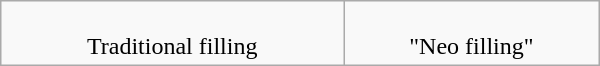<table class="wikitable" width="400" style="vertical-align:top;text-align:center">
<tr>
<td align=center><br>Traditional filling</td>
<td align=center><br>"Neo filling"</td>
</tr>
</table>
